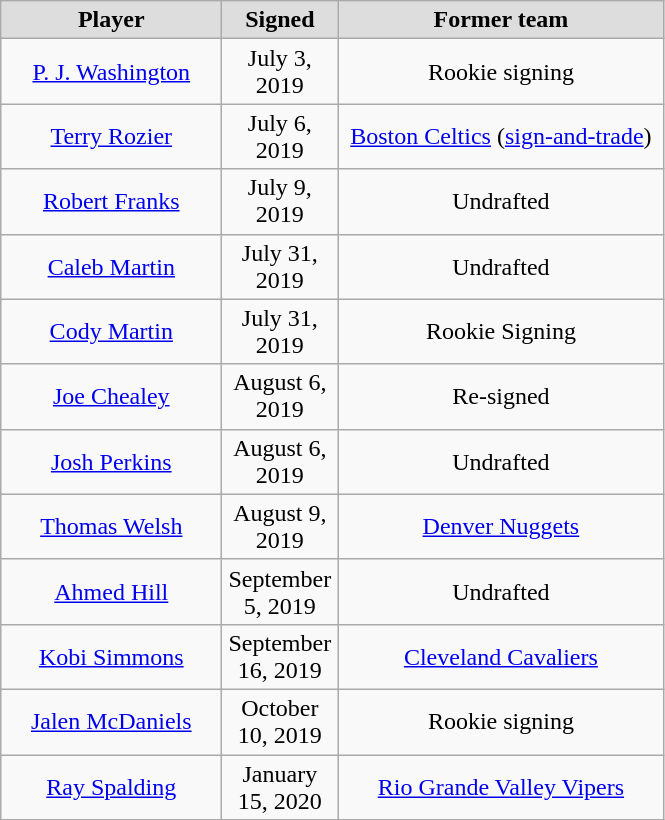<table class="wikitable" style="text-align: center">
<tr style="text-align:center; background:#ddd;">
<td style="width:140px"><strong>Player</strong></td>
<td style="width:70px"><strong>Signed</strong></td>
<td style="width:210px"><strong>Former team</strong></td>
</tr>
<tr style="height:40px">
<td><a href='#'>P. J. Washington</a></td>
<td>July 3, 2019</td>
<td>Rookie signing</td>
</tr>
<tr style="height:40px">
<td><a href='#'>Terry Rozier</a></td>
<td>July 6, 2019</td>
<td><a href='#'>Boston Celtics</a> (<a href='#'>sign-and-trade</a>)</td>
</tr>
<tr style="height:40px">
<td><a href='#'>Robert Franks</a></td>
<td>July 9, 2019</td>
<td>Undrafted</td>
</tr>
<tr style="height:40px">
<td><a href='#'>Caleb Martin</a></td>
<td>July 31, 2019</td>
<td>Undrafted</td>
</tr>
<tr style="height:40px">
<td><a href='#'>Cody Martin</a></td>
<td>July 31, 2019</td>
<td>Rookie Signing</td>
</tr>
<tr style="height:4opx">
<td><a href='#'>Joe Chealey</a></td>
<td>August 6, 2019</td>
<td>Re-signed</td>
</tr>
<tr style="height:40px">
<td><a href='#'>Josh Perkins</a></td>
<td>August 6, 2019</td>
<td>Undrafted</td>
</tr>
<tr style="height:40px">
<td><a href='#'>Thomas Welsh</a></td>
<td>August 9, 2019</td>
<td><a href='#'>Denver Nuggets</a></td>
</tr>
<tr style="height:40px">
<td><a href='#'>Ahmed Hill</a></td>
<td>September 5, 2019</td>
<td>Undrafted</td>
</tr>
<tr style="height:40px">
<td><a href='#'>Kobi Simmons</a></td>
<td>September 16, 2019</td>
<td><a href='#'>Cleveland Cavaliers</a></td>
</tr>
<tr style="height:40px">
<td><a href='#'>Jalen McDaniels</a></td>
<td>October 10, 2019</td>
<td>Rookie signing</td>
</tr>
<tr style="height:40px">
<td><a href='#'>Ray Spalding</a></td>
<td>January 15, 2020</td>
<td><a href='#'>Rio Grande Valley Vipers</a></td>
</tr>
</table>
